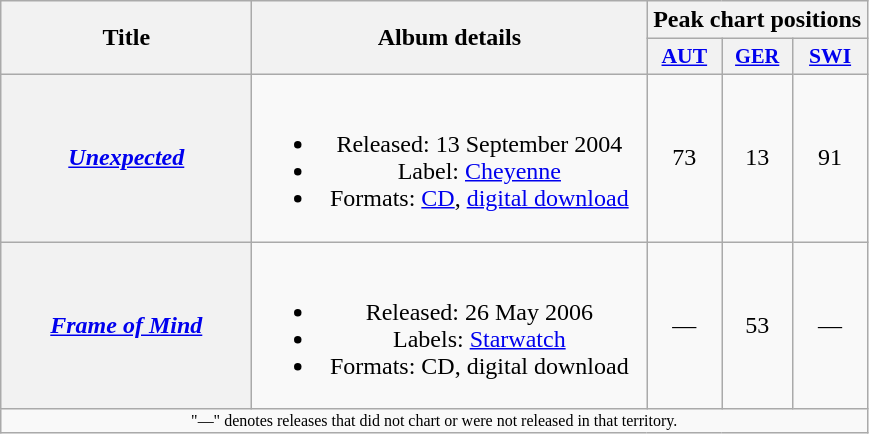<table class="wikitable plainrowheaders" style="text-align:center;" border="1">
<tr>
<th scope="col" rowspan="2" style="width:10em;">Title</th>
<th scope="col" rowspan="2" style="width:16em;">Album details</th>
<th scope="col" colspan="3">Peak chart positions</th>
</tr>
<tr>
<th scope="col" style="width:3em;font-size:90%;"><a href='#'>AUT</a><br></th>
<th scope="col" style="width:3em;font-size:85%;"><a href='#'>GER</a><br></th>
<th scope="col" style="width:3em;font-size:90%;"><a href='#'>SWI</a><br></th>
</tr>
<tr>
<th scope="row"><em><a href='#'>Unexpected</a></em></th>
<td><br><ul><li>Released: 13 September 2004</li><li>Label: <a href='#'>Cheyenne</a></li><li>Formats: <a href='#'>CD</a>, <a href='#'>digital download</a></li></ul></td>
<td>73</td>
<td>13</td>
<td>91</td>
</tr>
<tr>
<th scope="row"><em><a href='#'>Frame of Mind</a></em></th>
<td><br><ul><li>Released: 26 May 2006</li><li>Labels: <a href='#'>Starwatch</a></li><li>Formats: CD, digital download</li></ul></td>
<td>—</td>
<td>53</td>
<td>—</td>
</tr>
<tr>
<td align="center" colspan="14" style="font-size:8pt">"—" denotes releases that did not chart or were not released in that territory.</td>
</tr>
</table>
